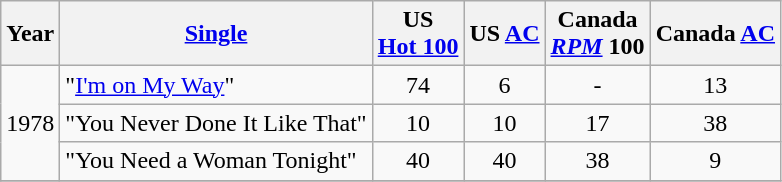<table class="wikitable" style="text-align:center">
<tr>
<th>Year</th>
<th><a href='#'>Single</a></th>
<th>US<br> <a href='#'>Hot 100</a></th>
<th>US <a href='#'>AC</a></th>
<th>Canada<br><em><a href='#'>RPM</a></em> 100</th>
<th>Canada <a href='#'>AC</a></th>
</tr>
<tr>
<td rowspan="3">1978</td>
<td align="left">"<a href='#'>I'm on My Way</a>"</td>
<td>74</td>
<td>6</td>
<td>-</td>
<td>13</td>
</tr>
<tr>
<td align="left">"You Never Done It Like That"</td>
<td>10</td>
<td>10</td>
<td>17</td>
<td>38</td>
</tr>
<tr>
<td align="left">"You Need a Woman Tonight"</td>
<td>40</td>
<td>40</td>
<td>38</td>
<td>9</td>
</tr>
<tr>
</tr>
</table>
